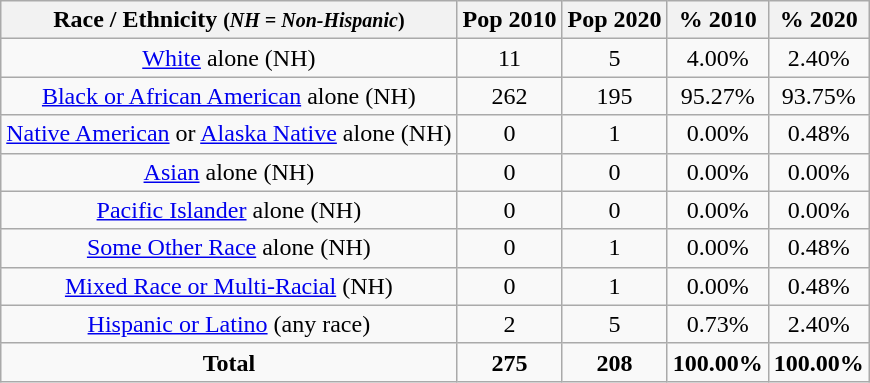<table class="wikitable" style="text-align:center;">
<tr>
<th>Race / Ethnicity <small>(<em>NH = Non-Hispanic</em>)</small></th>
<th>Pop 2010</th>
<th>Pop 2020</th>
<th>% 2010</th>
<th>% 2020</th>
</tr>
<tr>
<td><a href='#'>White</a> alone (NH)</td>
<td>11</td>
<td>5</td>
<td>4.00%</td>
<td>2.40%</td>
</tr>
<tr>
<td><a href='#'>Black or African American</a> alone (NH)</td>
<td>262</td>
<td>195</td>
<td>95.27%</td>
<td>93.75%</td>
</tr>
<tr>
<td><a href='#'>Native American</a> or <a href='#'>Alaska Native</a> alone (NH)</td>
<td>0</td>
<td>1</td>
<td>0.00%</td>
<td>0.48%</td>
</tr>
<tr>
<td><a href='#'>Asian</a> alone (NH)</td>
<td>0</td>
<td>0</td>
<td>0.00%</td>
<td>0.00%</td>
</tr>
<tr>
<td><a href='#'>Pacific Islander</a> alone (NH)</td>
<td>0</td>
<td>0</td>
<td>0.00%</td>
<td>0.00%</td>
</tr>
<tr>
<td><a href='#'>Some Other Race</a> alone (NH)</td>
<td>0</td>
<td>1</td>
<td>0.00%</td>
<td>0.48%</td>
</tr>
<tr>
<td><a href='#'>Mixed Race or Multi-Racial</a> (NH)</td>
<td>0</td>
<td>1</td>
<td>0.00%</td>
<td>0.48%</td>
</tr>
<tr>
<td><a href='#'>Hispanic or Latino</a> (any race)</td>
<td>2</td>
<td>5</td>
<td>0.73%</td>
<td>2.40%</td>
</tr>
<tr>
<td><strong>Total</strong></td>
<td><strong>275</strong></td>
<td><strong>208</strong></td>
<td><strong>100.00%</strong></td>
<td><strong>100.00%</strong></td>
</tr>
</table>
